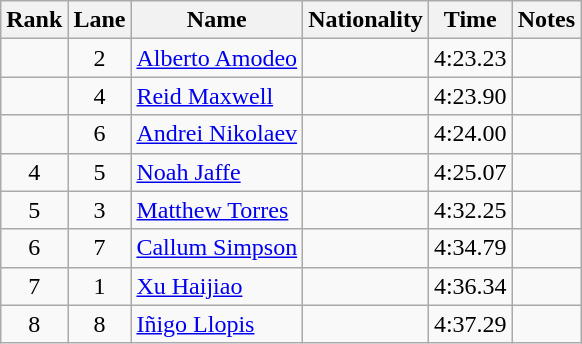<table class="wikitable sortable" style="text-align:center">
<tr>
<th>Rank</th>
<th>Lane</th>
<th>Name</th>
<th>Nationality</th>
<th>Time</th>
<th>Notes</th>
</tr>
<tr>
<td></td>
<td>2</td>
<td align=left><a href='#'>Alberto Amodeo</a></td>
<td align=left></td>
<td>4:23.23</td>
<td></td>
</tr>
<tr>
<td></td>
<td>4</td>
<td align=left><a href='#'>Reid Maxwell</a></td>
<td align=left></td>
<td>4:23.90</td>
<td></td>
</tr>
<tr>
<td></td>
<td>6</td>
<td align=left><a href='#'>Andrei Nikolaev</a></td>
<td align=left></td>
<td>4:24.00</td>
<td></td>
</tr>
<tr>
<td>4</td>
<td>5</td>
<td align=left><a href='#'>Noah Jaffe</a></td>
<td align=left></td>
<td>4:25.07</td>
<td></td>
</tr>
<tr>
<td>5</td>
<td>3</td>
<td align=left><a href='#'>Matthew Torres</a></td>
<td align=left></td>
<td>4:32.25</td>
<td></td>
</tr>
<tr>
<td>6</td>
<td>7</td>
<td align=left><a href='#'>Callum Simpson</a></td>
<td align=left></td>
<td>4:34.79</td>
<td></td>
</tr>
<tr>
<td>7</td>
<td>1</td>
<td align=left><a href='#'>Xu Haijiao</a></td>
<td align=left></td>
<td>4:36.34</td>
<td></td>
</tr>
<tr>
<td>8</td>
<td>8</td>
<td align=left><a href='#'>Iñigo Llopis</a></td>
<td align=left></td>
<td>4:37.29</td>
<td></td>
</tr>
</table>
